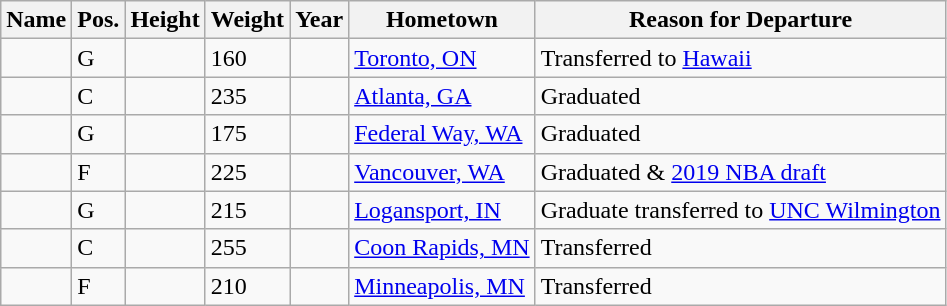<table class="wikitable sortable" style="font-size:100%;" border="1">
<tr>
<th>Name</th>
<th>Pos.</th>
<th>Height</th>
<th>Weight</th>
<th>Year</th>
<th>Hometown</th>
<th ! class="unsortable">Reason for Departure</th>
</tr>
<tr>
<td></td>
<td>G</td>
<td></td>
<td>160</td>
<td></td>
<td><a href='#'>Toronto, ON</a></td>
<td>Transferred to <a href='#'>Hawaii</a></td>
</tr>
<tr>
<td></td>
<td>C</td>
<td></td>
<td>235</td>
<td></td>
<td><a href='#'>Atlanta, GA</a></td>
<td>Graduated</td>
</tr>
<tr>
<td></td>
<td>G</td>
<td></td>
<td>175</td>
<td></td>
<td><a href='#'>Federal Way, WA</a></td>
<td>Graduated</td>
</tr>
<tr>
<td></td>
<td>F</td>
<td></td>
<td>225</td>
<td></td>
<td><a href='#'>Vancouver, WA</a></td>
<td>Graduated & <a href='#'>2019 NBA draft</a></td>
</tr>
<tr>
<td></td>
<td>G</td>
<td></td>
<td>215</td>
<td></td>
<td><a href='#'>Logansport, IN</a></td>
<td>Graduate transferred to <a href='#'>UNC Wilmington</a></td>
</tr>
<tr>
<td></td>
<td>C</td>
<td></td>
<td>255</td>
<td></td>
<td><a href='#'>Coon Rapids, MN</a></td>
<td>Transferred</td>
</tr>
<tr>
<td></td>
<td>F</td>
<td></td>
<td>210</td>
<td></td>
<td><a href='#'>Minneapolis, MN</a></td>
<td>Transferred</td>
</tr>
</table>
